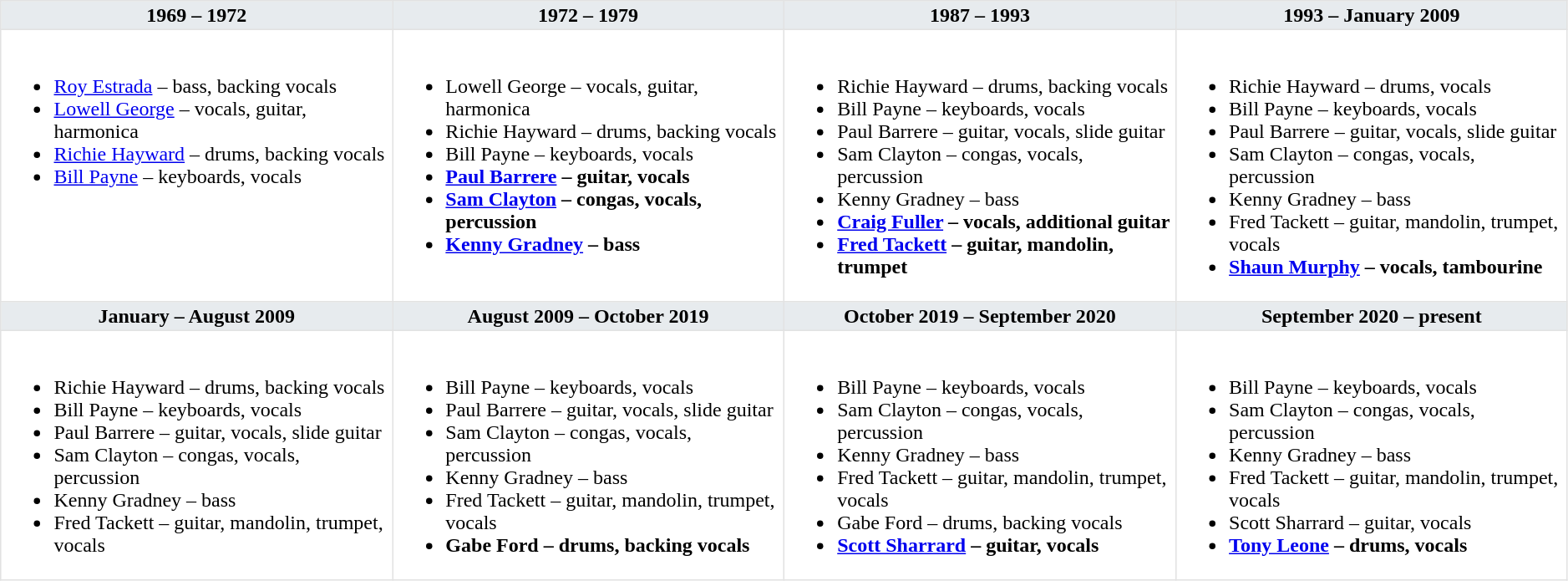<table class="toccolours" border="1" cellpadding="2" cellspacing="0"  style="float:width:375px; margin:0 0 1em 1em; border-collapse:collapse; border:1px solid #e2e2e2; width:99%;">
<tr>
<th style="vertical-align:top; background:#e7ebee; width:25%;">1969 – 1972</th>
<th style="vertical-align:top; background:#e7ebee; width:25%;">1972 – 1979</th>
<th style="vertical-align:top; background:#e7ebee; width:25%;">1987 – 1993</th>
<th style="vertical-align:top; background:#e7ebee; width:25%;">1993 – January 2009</th>
</tr>
<tr>
<td valign=top><br><ul><li><a href='#'>Roy Estrada</a> – bass, backing vocals</li><li><a href='#'>Lowell George</a> – vocals, guitar, harmonica</li><li><a href='#'>Richie Hayward</a> – drums, backing vocals</li><li><a href='#'>Bill Payne</a> – keyboards, vocals</li></ul></td>
<td valign=top><br><ul><li>Lowell George – vocals, guitar, harmonica</li><li>Richie Hayward – drums, backing vocals</li><li>Bill Payne – keyboards, vocals</li><li><strong><a href='#'>Paul Barrere</a> – guitar, vocals</strong></li><li><strong><a href='#'>Sam Clayton</a> – congas, vocals, percussion</strong></li><li><strong><a href='#'>Kenny Gradney</a> – bass</strong></li></ul></td>
<td valign=top><br><ul><li>Richie Hayward – drums, backing vocals</li><li>Bill Payne – keyboards, vocals</li><li>Paul Barrere – guitar, vocals, slide guitar</li><li>Sam Clayton – congas, vocals, percussion</li><li>Kenny Gradney – bass</li><li><strong><a href='#'>Craig Fuller</a> – vocals, additional guitar</strong></li><li><strong><a href='#'>Fred Tackett</a> – guitar, mandolin, trumpet</strong></li></ul></td>
<td valign=top><br><ul><li>Richie Hayward – drums, vocals</li><li>Bill Payne – keyboards, vocals</li><li>Paul Barrere – guitar, vocals, slide guitar</li><li>Sam Clayton – congas, vocals, percussion</li><li>Kenny Gradney – bass</li><li>Fred Tackett – guitar, mandolin, trumpet, vocals</li><li><strong><a href='#'>Shaun Murphy</a> – vocals, tambourine</strong></li></ul></td>
</tr>
<tr>
<th style="vertical-align:top; background:#e7ebee; width:25%;">January – August 2009</th>
<th style="vertical-align:top; background:#e7ebee; width:25%;">August 2009 – October 2019</th>
<th style="vertical-align:top; background:#e7ebee; width:25%;">October 2019 – September 2020</th>
<th style="vertical-align:top; background:#e7ebee; width:25%;">September 2020 – present</th>
</tr>
<tr>
<td valign=top><br><ul><li>Richie Hayward – drums, backing vocals</li><li>Bill Payne – keyboards, vocals</li><li>Paul Barrere – guitar, vocals, slide guitar</li><li>Sam Clayton – congas, vocals, percussion</li><li>Kenny Gradney – bass</li><li>Fred Tackett – guitar, mandolin, trumpet, vocals</li></ul></td>
<td valign=top><br><ul><li>Bill Payne – keyboards, vocals</li><li>Paul Barrere – guitar, vocals, slide guitar</li><li>Sam Clayton – congas, vocals, percussion</li><li>Kenny Gradney – bass</li><li>Fred Tackett – guitar, mandolin, trumpet, vocals</li><li><strong>Gabe Ford – drums, backing vocals</strong></li></ul></td>
<td valign=top><br><ul><li>Bill Payne – keyboards, vocals</li><li>Sam Clayton – congas, vocals, percussion</li><li>Kenny Gradney – bass</li><li>Fred Tackett – guitar, mandolin, trumpet, vocals</li><li>Gabe Ford – drums, backing vocals</li><li><strong><a href='#'>Scott Sharrard</a> – guitar, vocals</strong></li></ul></td>
<td valign=top><br><ul><li>Bill Payne – keyboards, vocals</li><li>Sam Clayton – congas, vocals, percussion</li><li>Kenny Gradney – bass</li><li>Fred Tackett – guitar, mandolin, trumpet, vocals</li><li>Scott Sharrard – guitar, vocals</li><li><strong><a href='#'>Tony Leone</a> – drums, vocals</strong></li></ul></td>
</tr>
</table>
